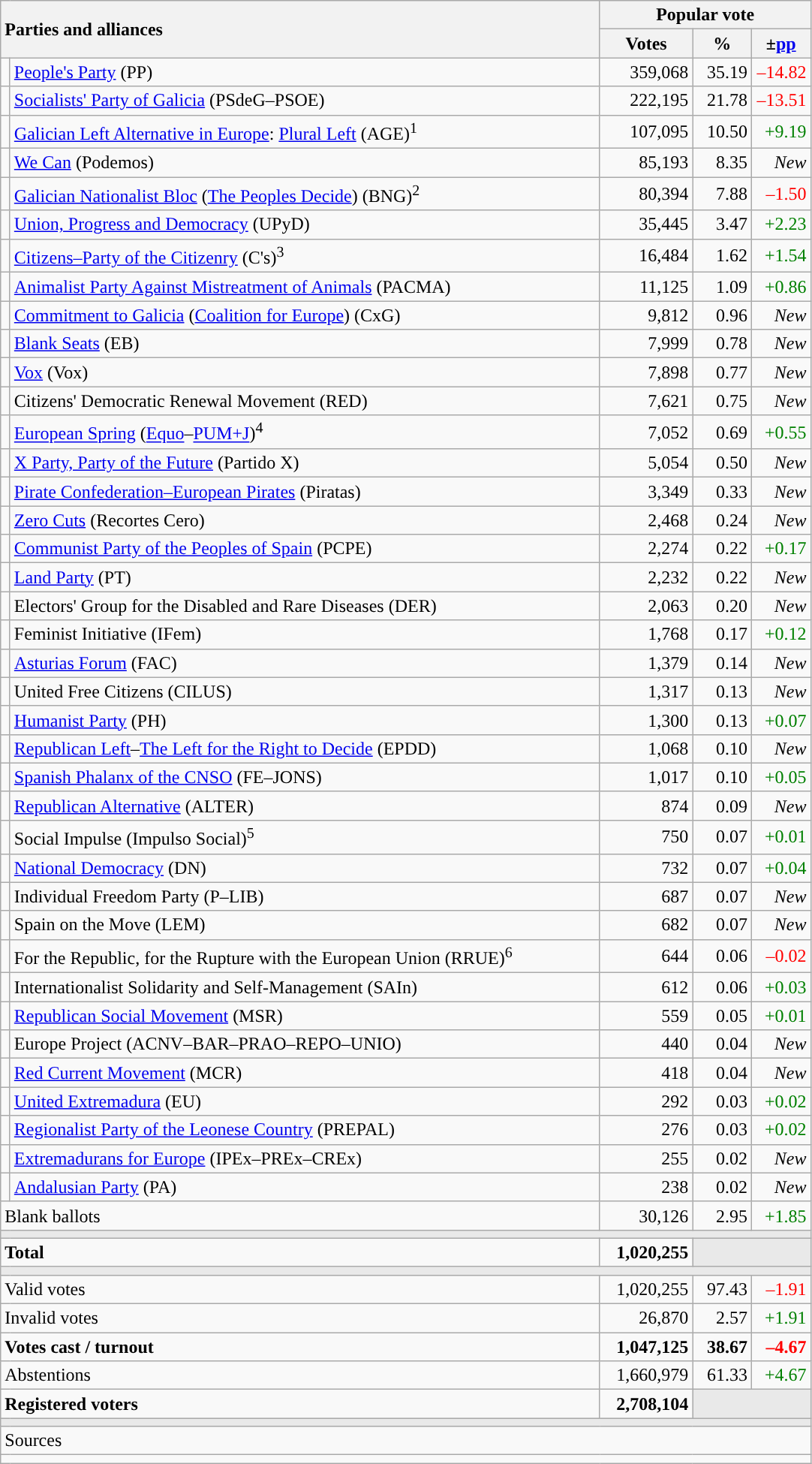<table class="wikitable" style="text-align:right">
<tr>
<th style="text-align:left;" rowspan="2" colspan="2" width="525">Parties and alliances</th>
<th colspan="3">Popular vote</th>
</tr>
<tr>
<th width="75">Votes</th>
<th width="45">%</th>
<th width="45">±<a href='#'>pp</a></th>
</tr>
<tr>
<td width="1" style="color:inherit;background:"></td>
<td align="left"><a href='#'>People's Party</a> (PP)</td>
<td>359,068</td>
<td>35.19</td>
<td style="color:red;">–14.82</td>
</tr>
<tr>
<td style="color:inherit;background:"></td>
<td align="left"><a href='#'>Socialists' Party of Galicia</a> (PSdeG–PSOE)</td>
<td>222,195</td>
<td>21.78</td>
<td style="color:red;">–13.51</td>
</tr>
<tr>
<td style="color:inherit;background:"></td>
<td align="left"><a href='#'>Galician Left Alternative in Europe</a>: <a href='#'>Plural Left</a> (AGE)<sup>1</sup></td>
<td>107,095</td>
<td>10.50</td>
<td style="color:green;">+9.19</td>
</tr>
<tr>
<td style="color:inherit;background:"></td>
<td align="left"><a href='#'>We Can</a> (Podemos)</td>
<td>85,193</td>
<td>8.35</td>
<td><em>New</em></td>
</tr>
<tr>
<td style="color:inherit;background:"></td>
<td align="left"><a href='#'>Galician Nationalist Bloc</a> (<a href='#'>The Peoples Decide</a>) (BNG)<sup>2</sup></td>
<td>80,394</td>
<td>7.88</td>
<td style="color:red;">–1.50</td>
</tr>
<tr>
<td style="color:inherit;background:"></td>
<td align="left"><a href='#'>Union, Progress and Democracy</a> (UPyD)</td>
<td>35,445</td>
<td>3.47</td>
<td style="color:green;">+2.23</td>
</tr>
<tr>
<td style="color:inherit;background:"></td>
<td align="left"><a href='#'>Citizens–Party of the Citizenry</a> (C's)<sup>3</sup></td>
<td>16,484</td>
<td>1.62</td>
<td style="color:green;">+1.54</td>
</tr>
<tr>
<td style="color:inherit;background:"></td>
<td align="left"><a href='#'>Animalist Party Against Mistreatment of Animals</a> (PACMA)</td>
<td>11,125</td>
<td>1.09</td>
<td style="color:green;">+0.86</td>
</tr>
<tr>
<td style="color:inherit;background:"></td>
<td align="left"><a href='#'>Commitment to Galicia</a> (<a href='#'>Coalition for Europe</a>) (CxG)</td>
<td>9,812</td>
<td>0.96</td>
<td><em>New</em></td>
</tr>
<tr>
<td style="color:inherit;background:"></td>
<td align="left"><a href='#'>Blank Seats</a> (EB)</td>
<td>7,999</td>
<td>0.78</td>
<td><em>New</em></td>
</tr>
<tr>
<td style="color:inherit;background:"></td>
<td align="left"><a href='#'>Vox</a> (Vox)</td>
<td>7,898</td>
<td>0.77</td>
<td><em>New</em></td>
</tr>
<tr>
<td style="color:inherit;background:"></td>
<td align="left">Citizens' Democratic Renewal Movement (RED)</td>
<td>7,621</td>
<td>0.75</td>
<td><em>New</em></td>
</tr>
<tr>
<td style="color:inherit;background:"></td>
<td align="left"><a href='#'>European Spring</a> (<a href='#'>Equo</a>–<a href='#'>PUM+J</a>)<sup>4</sup></td>
<td>7,052</td>
<td>0.69</td>
<td style="color:green;">+0.55</td>
</tr>
<tr>
<td style="color:inherit;background:"></td>
<td align="left"><a href='#'>X Party, Party of the Future</a> (Partido X)</td>
<td>5,054</td>
<td>0.50</td>
<td><em>New</em></td>
</tr>
<tr>
<td style="color:inherit;background:"></td>
<td align="left"><a href='#'>Pirate Confederation–European Pirates</a> (Piratas)</td>
<td>3,349</td>
<td>0.33</td>
<td><em>New</em></td>
</tr>
<tr>
<td style="color:inherit;background:"></td>
<td align="left"><a href='#'>Zero Cuts</a> (Recortes Cero)</td>
<td>2,468</td>
<td>0.24</td>
<td><em>New</em></td>
</tr>
<tr>
<td style="color:inherit;background:"></td>
<td align="left"><a href='#'>Communist Party of the Peoples of Spain</a> (PCPE)</td>
<td>2,274</td>
<td>0.22</td>
<td style="color:green;">+0.17</td>
</tr>
<tr>
<td style="color:inherit;background:"></td>
<td align="left"><a href='#'>Land Party</a> (PT)</td>
<td>2,232</td>
<td>0.22</td>
<td><em>New</em></td>
</tr>
<tr>
<td style="color:inherit;background:"></td>
<td align="left">Electors' Group for the Disabled and Rare Diseases (DER)</td>
<td>2,063</td>
<td>0.20</td>
<td><em>New</em></td>
</tr>
<tr>
<td style="color:inherit;background:"></td>
<td align="left">Feminist Initiative (IFem)</td>
<td>1,768</td>
<td>0.17</td>
<td style="color:green;">+0.12</td>
</tr>
<tr>
<td style="color:inherit;background:"></td>
<td align="left"><a href='#'>Asturias Forum</a> (FAC)</td>
<td>1,379</td>
<td>0.14</td>
<td><em>New</em></td>
</tr>
<tr>
<td style="color:inherit;background:"></td>
<td align="left">United Free Citizens (CILUS)</td>
<td>1,317</td>
<td>0.13</td>
<td><em>New</em></td>
</tr>
<tr>
<td style="color:inherit;background:"></td>
<td align="left"><a href='#'>Humanist Party</a> (PH)</td>
<td>1,300</td>
<td>0.13</td>
<td style="color:green;">+0.07</td>
</tr>
<tr>
<td style="color:inherit;background:"></td>
<td align="left"><a href='#'>Republican Left</a>–<a href='#'>The Left for the Right to Decide</a> (EPDD)</td>
<td>1,068</td>
<td>0.10</td>
<td><em>New</em></td>
</tr>
<tr>
<td style="color:inherit;background:"></td>
<td align="left"><a href='#'>Spanish Phalanx of the CNSO</a> (FE–JONS)</td>
<td>1,017</td>
<td>0.10</td>
<td style="color:green;">+0.05</td>
</tr>
<tr>
<td style="color:inherit;background:"></td>
<td align="left"><a href='#'>Republican Alternative</a> (ALTER)</td>
<td>874</td>
<td>0.09</td>
<td><em>New</em></td>
</tr>
<tr>
<td style="color:inherit;background:"></td>
<td align="left">Social Impulse (Impulso Social)<sup>5</sup></td>
<td>750</td>
<td>0.07</td>
<td style="color:green;">+0.01</td>
</tr>
<tr>
<td style="color:inherit;background:"></td>
<td align="left"><a href='#'>National Democracy</a> (DN)</td>
<td>732</td>
<td>0.07</td>
<td style="color:green;">+0.04</td>
</tr>
<tr>
<td style="color:inherit;background:"></td>
<td align="left">Individual Freedom Party (P–LIB)</td>
<td>687</td>
<td>0.07</td>
<td><em>New</em></td>
</tr>
<tr>
<td style="color:inherit;background:"></td>
<td align="left">Spain on the Move (LEM)</td>
<td>682</td>
<td>0.07</td>
<td><em>New</em></td>
</tr>
<tr>
<td style="color:inherit;background:"></td>
<td align="left">For the Republic, for the Rupture with the European Union (RRUE)<sup>6</sup></td>
<td>644</td>
<td>0.06</td>
<td style="color:red;">–0.02</td>
</tr>
<tr>
<td style="color:inherit;background:"></td>
<td align="left">Internationalist Solidarity and Self-Management (SAIn)</td>
<td>612</td>
<td>0.06</td>
<td style="color:green;">+0.03</td>
</tr>
<tr>
<td style="color:inherit;background:"></td>
<td align="left"><a href='#'>Republican Social Movement</a> (MSR)</td>
<td>559</td>
<td>0.05</td>
<td style="color:green;">+0.01</td>
</tr>
<tr>
<td style="color:inherit;background:"></td>
<td align="left">Europe Project (ACNV–BAR–PRAO–REPO–UNIO)</td>
<td>440</td>
<td>0.04</td>
<td><em>New</em></td>
</tr>
<tr>
<td style="color:inherit;background:"></td>
<td align="left"><a href='#'>Red Current Movement</a> (MCR)</td>
<td>418</td>
<td>0.04</td>
<td><em>New</em></td>
</tr>
<tr>
<td style="color:inherit;background:"></td>
<td align="left"><a href='#'>United Extremadura</a> (EU)</td>
<td>292</td>
<td>0.03</td>
<td style="color:green;">+0.02</td>
</tr>
<tr>
<td style="color:inherit;background:"></td>
<td align="left"><a href='#'>Regionalist Party of the Leonese Country</a> (PREPAL)</td>
<td>276</td>
<td>0.03</td>
<td style="color:green;">+0.02</td>
</tr>
<tr>
<td style="color:inherit;background:"></td>
<td align="left"><a href='#'>Extremadurans for Europe</a> (IPEx–PREx–CREx)</td>
<td>255</td>
<td>0.02</td>
<td><em>New</em></td>
</tr>
<tr>
<td style="color:inherit;background:"></td>
<td align="left"><a href='#'>Andalusian Party</a> (PA)</td>
<td>238</td>
<td>0.02</td>
<td><em>New</em></td>
</tr>
<tr>
<td align="left" colspan="2">Blank ballots</td>
<td>30,126</td>
<td>2.95</td>
<td style="color:green;">+1.85</td>
</tr>
<tr>
<td colspan="5" bgcolor="#E9E9E9"></td>
</tr>
<tr style="font-weight:bold;">
<td align="left" colspan="2">Total</td>
<td>1,020,255</td>
<td bgcolor="#E9E9E9" colspan="2"></td>
</tr>
<tr>
<td colspan="5" bgcolor="#E9E9E9"></td>
</tr>
<tr>
<td align="left" colspan="2">Valid votes</td>
<td>1,020,255</td>
<td>97.43</td>
<td style="color:red;">–1.91</td>
</tr>
<tr>
<td align="left" colspan="2">Invalid votes</td>
<td>26,870</td>
<td>2.57</td>
<td style="color:green;">+1.91</td>
</tr>
<tr style="font-weight:bold;">
<td align="left" colspan="2">Votes cast / turnout</td>
<td>1,047,125</td>
<td>38.67</td>
<td style="color:red;">–4.67</td>
</tr>
<tr>
<td align="left" colspan="2">Abstentions</td>
<td>1,660,979</td>
<td>61.33</td>
<td style="color:green;">+4.67</td>
</tr>
<tr style="font-weight:bold;">
<td align="left" colspan="2">Registered voters</td>
<td>2,708,104</td>
<td bgcolor="#E9E9E9" colspan="2"></td>
</tr>
<tr>
<td colspan="5" bgcolor="#E9E9E9"></td>
</tr>
<tr>
<td align="left" colspan="5">Sources</td>
</tr>
<tr>
<td colspan="5" style="text-align:left; max-width:680px;"></td>
</tr>
</table>
